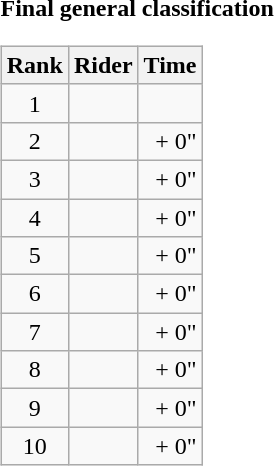<table>
<tr>
<td><strong>Final general classification</strong><br><table class="wikitable">
<tr>
<th scope="col">Rank</th>
<th scope="col">Rider</th>
<th scope="col">Time</th>
</tr>
<tr>
<td style="text-align:center;">1</td>
<td></td>
<td style="text-align:right;"></td>
</tr>
<tr>
<td style="text-align:center;">2</td>
<td></td>
<td style="text-align:right;">+ 0"</td>
</tr>
<tr>
<td style="text-align:center;">3</td>
<td></td>
<td style="text-align:right;">+ 0"</td>
</tr>
<tr>
<td style="text-align:center;">4</td>
<td></td>
<td style="text-align:right;">+ 0"</td>
</tr>
<tr>
<td style="text-align:center;">5</td>
<td></td>
<td style="text-align:right;">+ 0"</td>
</tr>
<tr>
<td style="text-align:center;">6</td>
<td></td>
<td style="text-align:right;">+ 0"</td>
</tr>
<tr>
<td style="text-align:center;">7</td>
<td></td>
<td style="text-align:right;">+ 0"</td>
</tr>
<tr>
<td style="text-align:center;">8</td>
<td></td>
<td style="text-align:right;">+ 0"</td>
</tr>
<tr>
<td style="text-align:center;">9</td>
<td></td>
<td style="text-align:right;">+ 0"</td>
</tr>
<tr>
<td style="text-align:center;">10</td>
<td></td>
<td style="text-align:right;">+ 0"</td>
</tr>
</table>
</td>
</tr>
</table>
